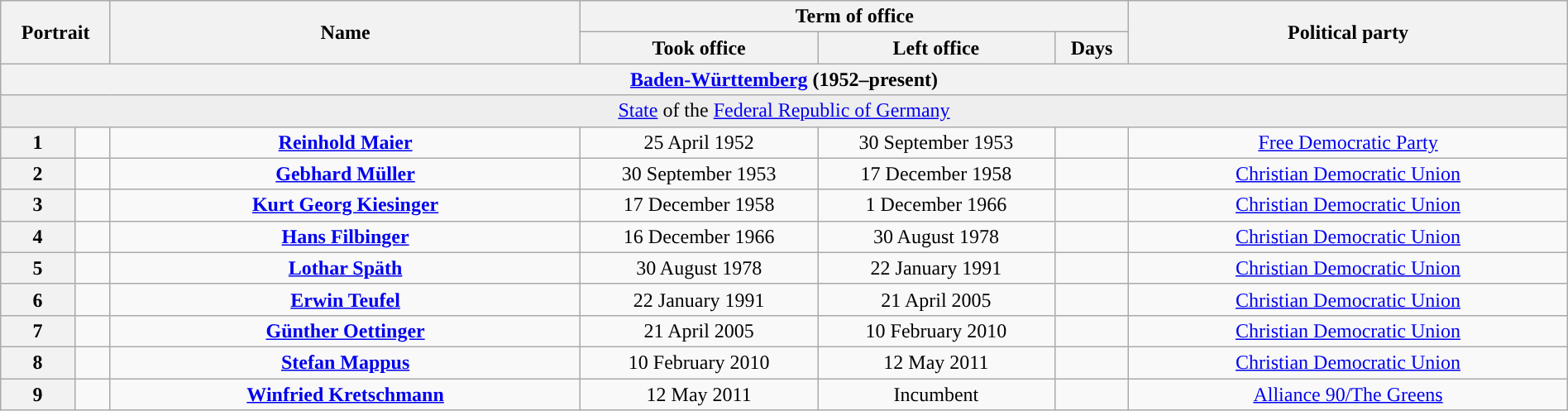<table class="wikitable" style="text-align:center; width:100%; border:1px #AAAAFF solid">
<tr>
<th width=80px rowspan=2 colspan=2>Portrait</th>
<th width=30% rowspan=2>Name<br></th>
<th width=35% colspan=3>Term of office</th>
<th width=28% rowspan=2>Political party</th>
</tr>
<tr>
<th>Took office</th>
<th>Left office</th>
<th>Days</th>
</tr>
<tr>
<th colspan="7"><a href='#'>Baden-Württemberg</a> (1952–present)</th>
</tr>
<tr>
<td bgcolor=#EEEEEE colspan=7><a href='#'>State</a> of the <a href='#'>Federal Republic of Germany</a></td>
</tr>
<tr>
<th style="background:">1</th>
<td></td>
<td><strong><a href='#'>Reinhold Maier</a></strong><br></td>
<td>25 April 1952</td>
<td>30 September 1953<br></td>
<td></td>
<td><a href='#'>Free Democratic Party</a></td>
</tr>
<tr>
<th style="background:">2</th>
<td></td>
<td><strong><a href='#'>Gebhard Müller</a></strong><br></td>
<td>30 September 1953</td>
<td>17 December 1958<br></td>
<td></td>
<td><a href='#'>Christian Democratic Union</a></td>
</tr>
<tr>
<th style="background:">3</th>
<td></td>
<td><strong><a href='#'>Kurt Georg Kiesinger</a></strong><br></td>
<td>17 December 1958</td>
<td>1 December 1966<br></td>
<td></td>
<td><a href='#'>Christian Democratic Union</a></td>
</tr>
<tr>
<th style="background:">4</th>
<td></td>
<td><strong><a href='#'>Hans Filbinger</a></strong><br></td>
<td>16 December 1966</td>
<td>30 August 1978<br></td>
<td></td>
<td><a href='#'>Christian Democratic Union</a></td>
</tr>
<tr>
<th style="background:">5</th>
<td></td>
<td><strong><a href='#'>Lothar Späth</a></strong><br></td>
<td>30 August 1978</td>
<td>22 January 1991<br></td>
<td></td>
<td><a href='#'>Christian Democratic Union</a></td>
</tr>
<tr>
<th style="background:">6</th>
<td></td>
<td><strong><a href='#'>Erwin Teufel</a></strong><br></td>
<td>22 January 1991</td>
<td>21 April 2005<br></td>
<td></td>
<td><a href='#'>Christian Democratic Union</a></td>
</tr>
<tr>
<th style="background:">7</th>
<td></td>
<td><strong><a href='#'>Günther Oettinger</a></strong><br></td>
<td>21 April 2005</td>
<td>10 February 2010<br></td>
<td></td>
<td><a href='#'>Christian Democratic Union</a></td>
</tr>
<tr>
<th style="background:">8</th>
<td></td>
<td><strong><a href='#'>Stefan Mappus</a></strong><br></td>
<td>10 February 2010</td>
<td>12 May 2011</td>
<td></td>
<td><a href='#'>Christian Democratic Union</a></td>
</tr>
<tr>
<th style="background:">9</th>
<td></td>
<td><strong><a href='#'>Winfried Kretschmann</a></strong><br></td>
<td>12 May 2011</td>
<td>Incumbent</td>
<td></td>
<td><a href='#'>Alliance 90/The Greens</a></td>
</tr>
</table>
